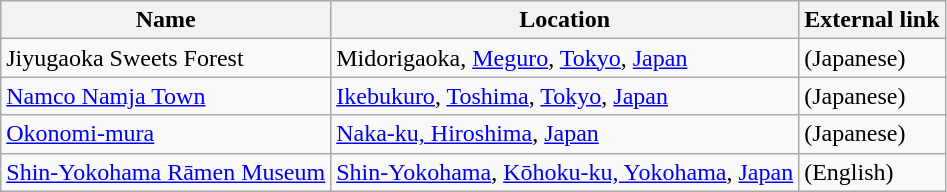<table class="wikitable">
<tr>
<th bgcolor=#dddddd>Name</th>
<th bgcolor=#dddddd>Location</th>
<th bgcolor=#dddddd>External link</th>
</tr>
<tr>
<td>Jiyugaoka Sweets Forest</td>
<td>Midorigaoka, <a href='#'>Meguro</a>, <a href='#'>Tokyo</a>, <a href='#'>Japan</a></td>
<td> (Japanese)</td>
</tr>
<tr>
<td><a href='#'>Namco Namja Town</a></td>
<td><a href='#'>Ikebukuro</a>, <a href='#'>Toshima</a>, <a href='#'>Tokyo</a>, <a href='#'>Japan</a></td>
<td> (Japanese)</td>
</tr>
<tr>
<td><a href='#'>Okonomi-mura</a></td>
<td><a href='#'>Naka-ku, Hiroshima</a>, <a href='#'>Japan</a></td>
<td> (Japanese)</td>
</tr>
<tr>
<td><a href='#'>Shin-Yokohama Rāmen Museum</a></td>
<td><a href='#'>Shin-Yokohama</a>, <a href='#'>Kōhoku-ku, Yokohama</a>, <a href='#'>Japan</a></td>
<td> (English)</td>
</tr>
</table>
